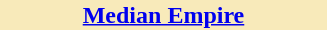<table style="float:right; width:222px; margin:0 0 1em 1em;">
<tr>
<th style="color:#black; background:#f8eaba; font-size:100%; text-align:center;"><a href='#'>Median Empire</a></th>
</tr>
<tr>
<td><br></td>
</tr>
</table>
